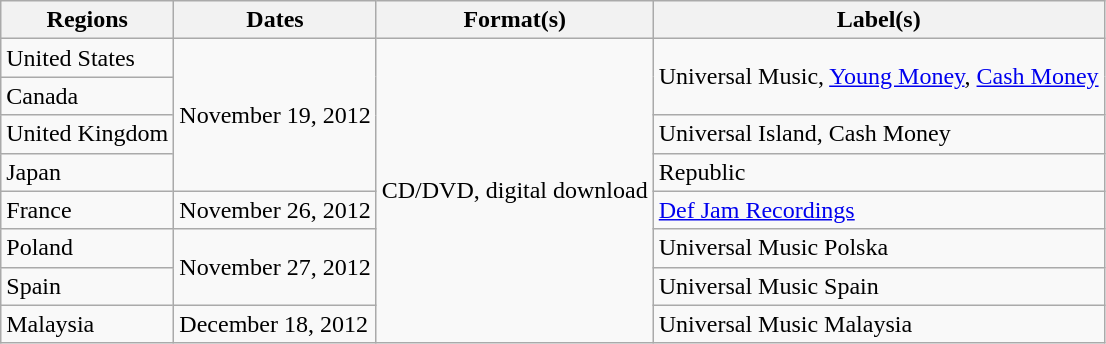<table class="wikitable plainrowheaders">
<tr>
<th scope="col">Regions</th>
<th scope="col">Dates</th>
<th scope="col">Format(s)</th>
<th scope="col">Label(s)</th>
</tr>
<tr>
<td>United States</td>
<td rowspan="4">November 19, 2012</td>
<td rowspan="8">CD/DVD, digital download</td>
<td rowspan="2">Universal Music, <a href='#'>Young Money</a>, <a href='#'>Cash Money</a></td>
</tr>
<tr>
<td>Canada</td>
</tr>
<tr>
<td>United Kingdom</td>
<td>Universal Island, Cash Money</td>
</tr>
<tr>
<td>Japan</td>
<td>Republic</td>
</tr>
<tr>
<td>France</td>
<td>November 26, 2012</td>
<td><a href='#'>Def Jam Recordings</a></td>
</tr>
<tr>
<td>Poland</td>
<td rowspan="2">November 27, 2012</td>
<td>Universal Music Polska</td>
</tr>
<tr>
<td>Spain</td>
<td>Universal Music Spain</td>
</tr>
<tr>
<td>Malaysia</td>
<td>December 18, 2012</td>
<td>Universal Music Malaysia</td>
</tr>
</table>
